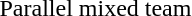<table>
<tr>
<td>Parallel mixed team <br></td>
<td></td>
<td></td>
<td></td>
</tr>
</table>
